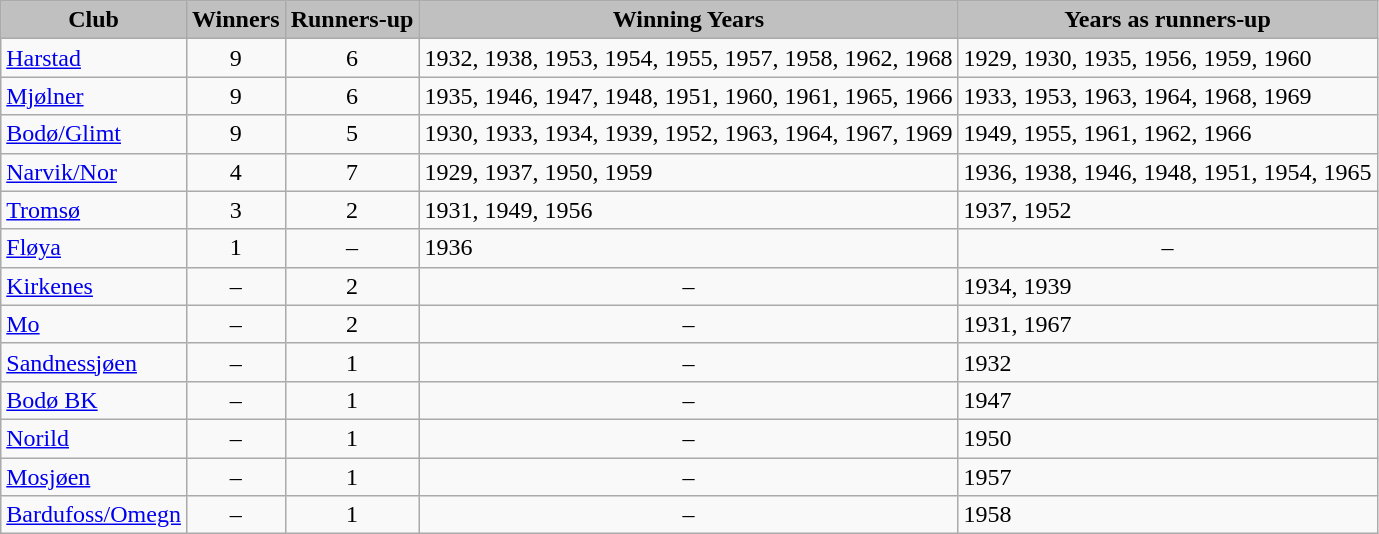<table class="wikitable plainrowheaders">
<tr>
<th scope="col" style="background:silver; width=100 px;"><strong>Club</strong></th>
<th scope="col" style="background:silver; width=50 px;"><strong>Winners</strong></th>
<th scope="col" style="background:silver; width=50 px;"><strong>Runners-up</strong></th>
<th scope="col" style="background:silver; width=600 px;"><strong>Winning Years</strong></th>
<th scope="col" style="background:silver; width=300 px;"><strong>Years as runners-up</strong></th>
</tr>
<tr>
<td><a href='#'>Harstad</a></td>
<td align=center>9</td>
<td align=center>6</td>
<td>1932, 1938, 1953, 1954, 1955, 1957, 1958, 1962, 1968</td>
<td>1929, 1930, 1935, 1956, 1959, 1960</td>
</tr>
<tr>
<td><a href='#'>Mjølner</a></td>
<td align=center>9</td>
<td align=center>6</td>
<td>1935, 1946, 1947, 1948, 1951, 1960, 1961, 1965, 1966</td>
<td>1933, 1953, 1963, 1964, 1968, 1969</td>
</tr>
<tr>
<td><a href='#'>Bodø/Glimt</a></td>
<td align=center>9</td>
<td align=center>5</td>
<td>1930, 1933, 1934, 1939, 1952, 1963, 1964, 1967, 1969</td>
<td>1949, 1955, 1961, 1962, 1966</td>
</tr>
<tr>
<td><a href='#'>Narvik/Nor</a></td>
<td align=center>4</td>
<td align=center>7</td>
<td>1929, 1937, 1950, 1959</td>
<td>1936, 1938, 1946, 1948, 1951, 1954, 1965</td>
</tr>
<tr>
<td><a href='#'>Tromsø</a></td>
<td align=center>3</td>
<td align=center>2</td>
<td>1931, 1949, 1956</td>
<td>1937, 1952</td>
</tr>
<tr>
<td><a href='#'>Fløya</a></td>
<td align=center>1</td>
<td align=center>–</td>
<td>1936</td>
<td align=center>–</td>
</tr>
<tr>
<td><a href='#'>Kirkenes</a></td>
<td align=center>–</td>
<td align=center>2</td>
<td align=center>–</td>
<td>1934, 1939</td>
</tr>
<tr>
<td><a href='#'>Mo</a></td>
<td align=center>–</td>
<td align=center>2</td>
<td align=center>–</td>
<td>1931, 1967</td>
</tr>
<tr>
<td><a href='#'>Sandnessjøen</a></td>
<td align=center>–</td>
<td align=center>1</td>
<td align=center>–</td>
<td>1932</td>
</tr>
<tr>
<td><a href='#'>Bodø BK</a></td>
<td align=center>–</td>
<td align=center>1</td>
<td align=center>–</td>
<td>1947</td>
</tr>
<tr>
<td><a href='#'>Norild</a></td>
<td align=center>–</td>
<td align=center>1</td>
<td align=center>–</td>
<td>1950</td>
</tr>
<tr>
<td><a href='#'>Mosjøen</a></td>
<td align=center>–</td>
<td align=center>1</td>
<td align=center>–</td>
<td>1957</td>
</tr>
<tr>
<td><a href='#'>Bardufoss/Omegn</a></td>
<td align=center>–</td>
<td align=center>1</td>
<td align=center>–</td>
<td>1958</td>
</tr>
</table>
